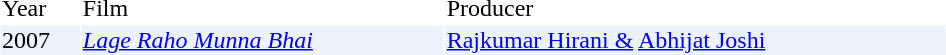<table width="50%" border="0" cellpadding="1" cellspacing="1">
<tr>
<td>Year</td>
<td>Film</td>
<td>Producer</td>
</tr>
<tr bgcolor="#edf3fe">
<td>2007</td>
<td><em><a href='#'>Lage Raho Munna Bhai</a></em></td>
<td><a href='#'>Rajkumar Hirani &</a> <a href='#'>Abhijat Joshi</a></td>
</tr>
</table>
